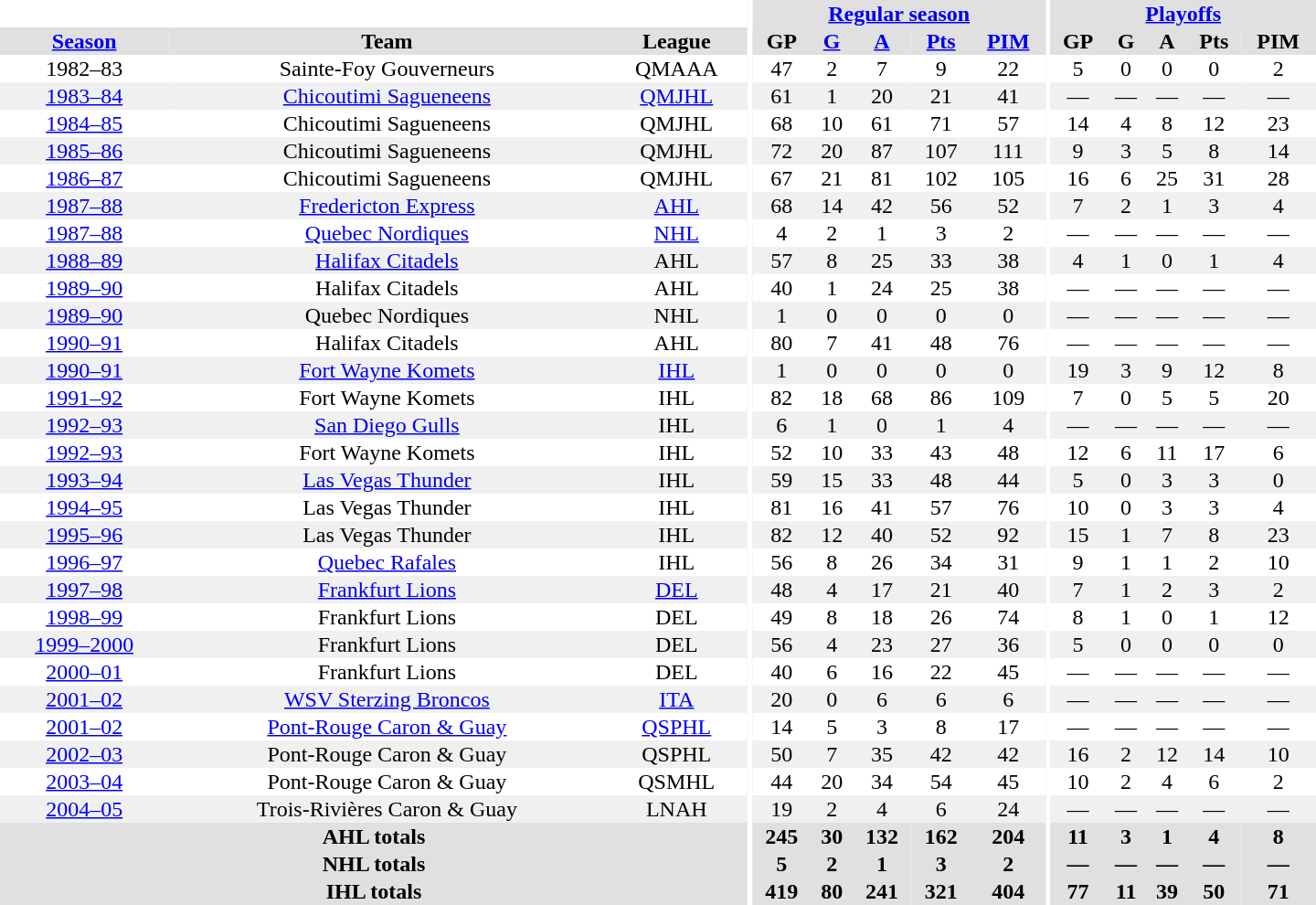<table border="0" cellpadding="1" cellspacing="0" style="text-align:center; width:60em">
<tr bgcolor="#e0e0e0">
<th colspan="3" bgcolor="#ffffff"></th>
<th rowspan="99" bgcolor="#ffffff"></th>
<th colspan="5"><a href='#'>Regular season</a></th>
<th rowspan="99" bgcolor="#ffffff"></th>
<th colspan="5"><a href='#'>Playoffs</a></th>
</tr>
<tr bgcolor="#e0e0e0">
<th><a href='#'>Season</a></th>
<th>Team</th>
<th>League</th>
<th>GP</th>
<th><a href='#'>G</a></th>
<th><a href='#'>A</a></th>
<th><a href='#'>Pts</a></th>
<th><a href='#'>PIM</a></th>
<th>GP</th>
<th>G</th>
<th>A</th>
<th>Pts</th>
<th>PIM</th>
</tr>
<tr>
<td>1982–83</td>
<td>Sainte-Foy Gouverneurs</td>
<td>QMAAA</td>
<td>47</td>
<td>2</td>
<td>7</td>
<td>9</td>
<td>22</td>
<td>5</td>
<td>0</td>
<td>0</td>
<td>0</td>
<td>2</td>
</tr>
<tr bgcolor="#f0f0f0">
<td><a href='#'>1983–84</a></td>
<td><a href='#'>Chicoutimi Sagueneens</a></td>
<td><a href='#'>QMJHL</a></td>
<td>61</td>
<td>1</td>
<td>20</td>
<td>21</td>
<td>41</td>
<td>—</td>
<td>—</td>
<td>—</td>
<td>—</td>
<td>—</td>
</tr>
<tr>
<td><a href='#'>1984–85</a></td>
<td>Chicoutimi Sagueneens</td>
<td>QMJHL</td>
<td>68</td>
<td>10</td>
<td>61</td>
<td>71</td>
<td>57</td>
<td>14</td>
<td>4</td>
<td>8</td>
<td>12</td>
<td>23</td>
</tr>
<tr bgcolor="#f0f0f0">
<td><a href='#'>1985–86</a></td>
<td>Chicoutimi Sagueneens</td>
<td>QMJHL</td>
<td>72</td>
<td>20</td>
<td>87</td>
<td>107</td>
<td>111</td>
<td>9</td>
<td>3</td>
<td>5</td>
<td>8</td>
<td>14</td>
</tr>
<tr>
<td><a href='#'>1986–87</a></td>
<td>Chicoutimi Sagueneens</td>
<td>QMJHL</td>
<td>67</td>
<td>21</td>
<td>81</td>
<td>102</td>
<td>105</td>
<td>16</td>
<td>6</td>
<td>25</td>
<td>31</td>
<td>28</td>
</tr>
<tr bgcolor="#f0f0f0">
<td><a href='#'>1987–88</a></td>
<td><a href='#'>Fredericton Express</a></td>
<td><a href='#'>AHL</a></td>
<td>68</td>
<td>14</td>
<td>42</td>
<td>56</td>
<td>52</td>
<td>7</td>
<td>2</td>
<td>1</td>
<td>3</td>
<td>4</td>
</tr>
<tr>
<td><a href='#'>1987–88</a></td>
<td><a href='#'>Quebec Nordiques</a></td>
<td><a href='#'>NHL</a></td>
<td>4</td>
<td>2</td>
<td>1</td>
<td>3</td>
<td>2</td>
<td>—</td>
<td>—</td>
<td>—</td>
<td>—</td>
<td>—</td>
</tr>
<tr bgcolor="#f0f0f0">
<td><a href='#'>1988–89</a></td>
<td><a href='#'>Halifax Citadels</a></td>
<td>AHL</td>
<td>57</td>
<td>8</td>
<td>25</td>
<td>33</td>
<td>38</td>
<td>4</td>
<td>1</td>
<td>0</td>
<td>1</td>
<td>4</td>
</tr>
<tr>
<td><a href='#'>1989–90</a></td>
<td>Halifax Citadels</td>
<td>AHL</td>
<td>40</td>
<td>1</td>
<td>24</td>
<td>25</td>
<td>38</td>
<td>—</td>
<td>—</td>
<td>—</td>
<td>—</td>
<td>—</td>
</tr>
<tr bgcolor="#f0f0f0">
<td><a href='#'>1989–90</a></td>
<td>Quebec Nordiques</td>
<td>NHL</td>
<td>1</td>
<td>0</td>
<td>0</td>
<td>0</td>
<td>0</td>
<td>—</td>
<td>—</td>
<td>—</td>
<td>—</td>
<td>—</td>
</tr>
<tr>
<td><a href='#'>1990–91</a></td>
<td>Halifax Citadels</td>
<td>AHL</td>
<td>80</td>
<td>7</td>
<td>41</td>
<td>48</td>
<td>76</td>
<td>—</td>
<td>—</td>
<td>—</td>
<td>—</td>
<td>—</td>
</tr>
<tr bgcolor="#f0f0f0">
<td><a href='#'>1990–91</a></td>
<td><a href='#'>Fort Wayne Komets</a></td>
<td><a href='#'>IHL</a></td>
<td>1</td>
<td>0</td>
<td>0</td>
<td>0</td>
<td>0</td>
<td>19</td>
<td>3</td>
<td>9</td>
<td>12</td>
<td>8</td>
</tr>
<tr>
<td><a href='#'>1991–92</a></td>
<td>Fort Wayne Komets</td>
<td>IHL</td>
<td>82</td>
<td>18</td>
<td>68</td>
<td>86</td>
<td>109</td>
<td>7</td>
<td>0</td>
<td>5</td>
<td>5</td>
<td>20</td>
</tr>
<tr bgcolor="#f0f0f0">
<td><a href='#'>1992–93</a></td>
<td><a href='#'>San Diego Gulls</a></td>
<td>IHL</td>
<td>6</td>
<td>1</td>
<td>0</td>
<td>1</td>
<td>4</td>
<td>—</td>
<td>—</td>
<td>—</td>
<td>—</td>
<td>—</td>
</tr>
<tr>
<td><a href='#'>1992–93</a></td>
<td>Fort Wayne Komets</td>
<td>IHL</td>
<td>52</td>
<td>10</td>
<td>33</td>
<td>43</td>
<td>48</td>
<td>12</td>
<td>6</td>
<td>11</td>
<td>17</td>
<td>6</td>
</tr>
<tr bgcolor="#f0f0f0">
<td><a href='#'>1993–94</a></td>
<td><a href='#'>Las Vegas Thunder</a></td>
<td>IHL</td>
<td>59</td>
<td>15</td>
<td>33</td>
<td>48</td>
<td>44</td>
<td>5</td>
<td>0</td>
<td>3</td>
<td>3</td>
<td>0</td>
</tr>
<tr>
<td><a href='#'>1994–95</a></td>
<td>Las Vegas Thunder</td>
<td>IHL</td>
<td>81</td>
<td>16</td>
<td>41</td>
<td>57</td>
<td>76</td>
<td>10</td>
<td>0</td>
<td>3</td>
<td>3</td>
<td>4</td>
</tr>
<tr bgcolor="#f0f0f0">
<td><a href='#'>1995–96</a></td>
<td>Las Vegas Thunder</td>
<td>IHL</td>
<td>82</td>
<td>12</td>
<td>40</td>
<td>52</td>
<td>92</td>
<td>15</td>
<td>1</td>
<td>7</td>
<td>8</td>
<td>23</td>
</tr>
<tr>
<td><a href='#'>1996–97</a></td>
<td><a href='#'>Quebec Rafales</a></td>
<td>IHL</td>
<td>56</td>
<td>8</td>
<td>26</td>
<td>34</td>
<td>31</td>
<td>9</td>
<td>1</td>
<td>1</td>
<td>2</td>
<td>10</td>
</tr>
<tr bgcolor="#f0f0f0">
<td><a href='#'>1997–98</a></td>
<td><a href='#'>Frankfurt Lions</a></td>
<td><a href='#'>DEL</a></td>
<td>48</td>
<td>4</td>
<td>17</td>
<td>21</td>
<td>40</td>
<td>7</td>
<td>1</td>
<td>2</td>
<td>3</td>
<td>2</td>
</tr>
<tr>
<td><a href='#'>1998–99</a></td>
<td>Frankfurt Lions</td>
<td>DEL</td>
<td>49</td>
<td>8</td>
<td>18</td>
<td>26</td>
<td>74</td>
<td>8</td>
<td>1</td>
<td>0</td>
<td>1</td>
<td>12</td>
</tr>
<tr bgcolor="#f0f0f0">
<td><a href='#'>1999–2000</a></td>
<td>Frankfurt Lions</td>
<td>DEL</td>
<td>56</td>
<td>4</td>
<td>23</td>
<td>27</td>
<td>36</td>
<td>5</td>
<td>0</td>
<td>0</td>
<td>0</td>
<td>0</td>
</tr>
<tr>
<td><a href='#'>2000–01</a></td>
<td>Frankfurt Lions</td>
<td>DEL</td>
<td>40</td>
<td>6</td>
<td>16</td>
<td>22</td>
<td>45</td>
<td>—</td>
<td>—</td>
<td>—</td>
<td>—</td>
<td>—</td>
</tr>
<tr bgcolor="#f0f0f0">
<td><a href='#'>2001–02</a></td>
<td><a href='#'>WSV Sterzing Broncos</a></td>
<td><a href='#'>ITA</a></td>
<td>20</td>
<td>0</td>
<td>6</td>
<td>6</td>
<td>6</td>
<td>—</td>
<td>—</td>
<td>—</td>
<td>—</td>
<td>—</td>
</tr>
<tr>
<td><a href='#'>2001–02</a></td>
<td><a href='#'>Pont-Rouge Caron & Guay</a></td>
<td><a href='#'>QSPHL</a></td>
<td>14</td>
<td>5</td>
<td>3</td>
<td>8</td>
<td>17</td>
<td>—</td>
<td>—</td>
<td>—</td>
<td>—</td>
<td>—</td>
</tr>
<tr bgcolor="#f0f0f0">
<td><a href='#'>2002–03</a></td>
<td>Pont-Rouge Caron & Guay</td>
<td>QSPHL</td>
<td>50</td>
<td>7</td>
<td>35</td>
<td>42</td>
<td>42</td>
<td>16</td>
<td>2</td>
<td>12</td>
<td>14</td>
<td>10</td>
</tr>
<tr>
<td><a href='#'>2003–04</a></td>
<td>Pont-Rouge Caron & Guay</td>
<td>QSMHL</td>
<td>44</td>
<td>20</td>
<td>34</td>
<td>54</td>
<td>45</td>
<td>10</td>
<td>2</td>
<td>4</td>
<td>6</td>
<td>2</td>
</tr>
<tr bgcolor="#f0f0f0">
<td><a href='#'>2004–05</a></td>
<td>Trois-Rivières Caron & Guay</td>
<td>LNAH</td>
<td>19</td>
<td>2</td>
<td>4</td>
<td>6</td>
<td>24</td>
<td>—</td>
<td>—</td>
<td>—</td>
<td>—</td>
<td>—</td>
</tr>
<tr bgcolor="#e0e0e0">
<th colspan="3">AHL totals</th>
<th>245</th>
<th>30</th>
<th>132</th>
<th>162</th>
<th>204</th>
<th>11</th>
<th>3</th>
<th>1</th>
<th>4</th>
<th>8</th>
</tr>
<tr bgcolor="#e0e0e0">
<th colspan="3">NHL totals</th>
<th>5</th>
<th>2</th>
<th>1</th>
<th>3</th>
<th>2</th>
<th>—</th>
<th>—</th>
<th>—</th>
<th>—</th>
<th>—</th>
</tr>
<tr bgcolor="#e0e0e0">
<th colspan="3">IHL totals</th>
<th>419</th>
<th>80</th>
<th>241</th>
<th>321</th>
<th>404</th>
<th>77</th>
<th>11</th>
<th>39</th>
<th>50</th>
<th>71</th>
</tr>
</table>
